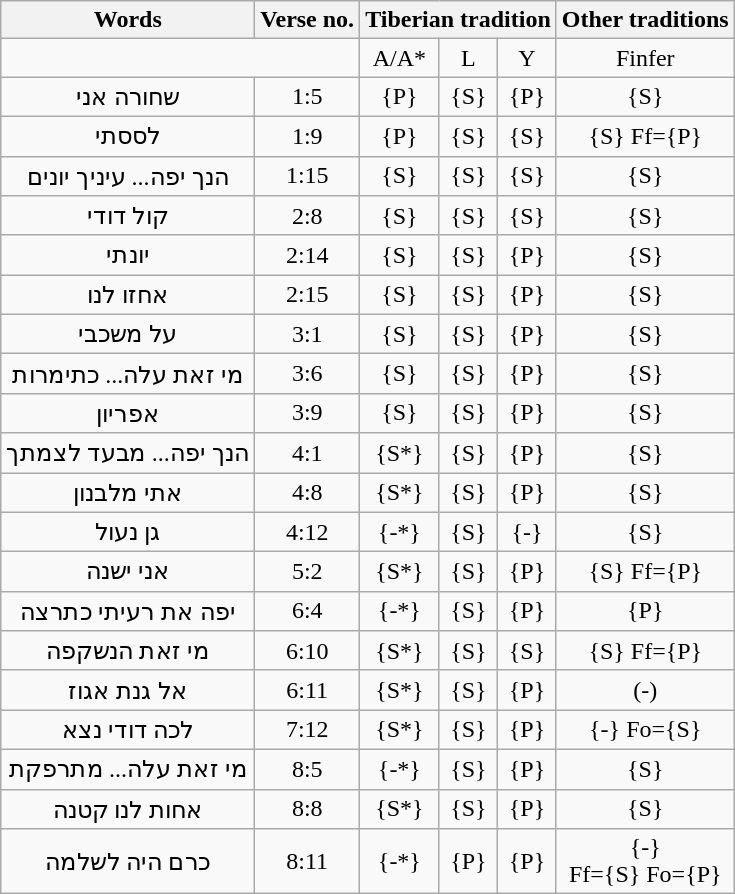<table class="wikitable">
<tr>
<th>Words</th>
<th>Verse no.</th>
<th colspan=3>Tiberian tradition</th>
<th colspan=2>Other traditions</th>
</tr>
<tr align=center>
<td colspan=2></td>
<td>A/A*</td>
<td>L</td>
<td>Y</td>
<td>Finfer</td>
</tr>
<tr align=center>
<td>שחורה אני</td>
<td>1:5</td>
<td>{P}</td>
<td>{S}</td>
<td>{P}</td>
<td>{S}</td>
</tr>
<tr align=center>
<td>לססתי</td>
<td>1:9</td>
<td>{P}</td>
<td>{S}</td>
<td>{S}</td>
<td>{S} Ff={P}</td>
</tr>
<tr align=center>
<td>הנך יפה... עיניך יונים</td>
<td>1:15</td>
<td>{S}</td>
<td>{S}</td>
<td>{S}</td>
<td>{S}</td>
</tr>
<tr align=center>
<td>קול דודי</td>
<td>2:8</td>
<td>{S}</td>
<td>{S}</td>
<td>{S}</td>
<td>{S}</td>
</tr>
<tr align=center>
<td>יונתי</td>
<td>2:14</td>
<td>{S}</td>
<td>{S}</td>
<td>{P}</td>
<td>{S}</td>
</tr>
<tr align=center>
<td>אחזו לנו</td>
<td>2:15</td>
<td>{S}</td>
<td>{S}</td>
<td>{P}</td>
<td>{S}</td>
</tr>
<tr align=center>
<td>על משכבי</td>
<td>3:1</td>
<td>{S}</td>
<td>{S}</td>
<td>{P}</td>
<td>{S}</td>
</tr>
<tr align=center>
<td>מי זאת עלה... כתימרות</td>
<td>3:6</td>
<td>{S}</td>
<td>{S}</td>
<td>{P}</td>
<td>{S}</td>
</tr>
<tr align=center>
<td>אפריון</td>
<td>3:9</td>
<td>{S}</td>
<td>{S}</td>
<td>{P}</td>
<td>{S}</td>
</tr>
<tr align=center>
<td>הנך יפה... מבעד לצמתך</td>
<td>4:1</td>
<td>{S*}</td>
<td>{S}</td>
<td>{P}</td>
<td>{S}</td>
</tr>
<tr align=center>
<td>אתי מלבנון</td>
<td>4:8</td>
<td>{S*}</td>
<td>{S}</td>
<td>{P}</td>
<td>{S}</td>
</tr>
<tr align=center>
<td>גן נעול</td>
<td>4:12</td>
<td>{-*}</td>
<td>{S}</td>
<td>{-}</td>
<td>{S}</td>
</tr>
<tr align=center>
<td>אני ישנה</td>
<td>5:2</td>
<td>{S*}</td>
<td>{S}</td>
<td>{P}</td>
<td>{S} Ff={P}</td>
</tr>
<tr align=center>
<td>יפה את רעיתי כתרצה</td>
<td>6:4</td>
<td>{-*}</td>
<td>{S}</td>
<td>{P}</td>
<td>{P}</td>
</tr>
<tr align=center>
<td>מי זאת הנשקפה</td>
<td>6:10</td>
<td>{S*}</td>
<td>{S}</td>
<td>{S}</td>
<td>{S} Ff={P}</td>
</tr>
<tr align=center>
<td>אל גנת אגוז</td>
<td>6:11</td>
<td>{S*}</td>
<td>{S}</td>
<td>{P}</td>
<td>(-)</td>
</tr>
<tr align=center>
<td>לכה דודי נצא</td>
<td>7:12</td>
<td>{S*}</td>
<td>{S}</td>
<td>{P}</td>
<td>{-} Fo={S}</td>
</tr>
<tr align=center>
<td>מי זאת עלה... מתרפקת</td>
<td>8:5</td>
<td>{-*}</td>
<td>{S}</td>
<td>{P}</td>
<td>{S}</td>
</tr>
<tr align=center>
<td>אחות לנו קטנה</td>
<td>8:8</td>
<td>{S*}</td>
<td>{S}</td>
<td>{P}</td>
<td>{S}</td>
</tr>
<tr align=center>
<td>כרם היה לשלמה</td>
<td>8:11</td>
<td>{-*}</td>
<td>{P}</td>
<td>{P}</td>
<td>{-}<br>Ff={S} Fo={P}</td>
</tr>
</table>
